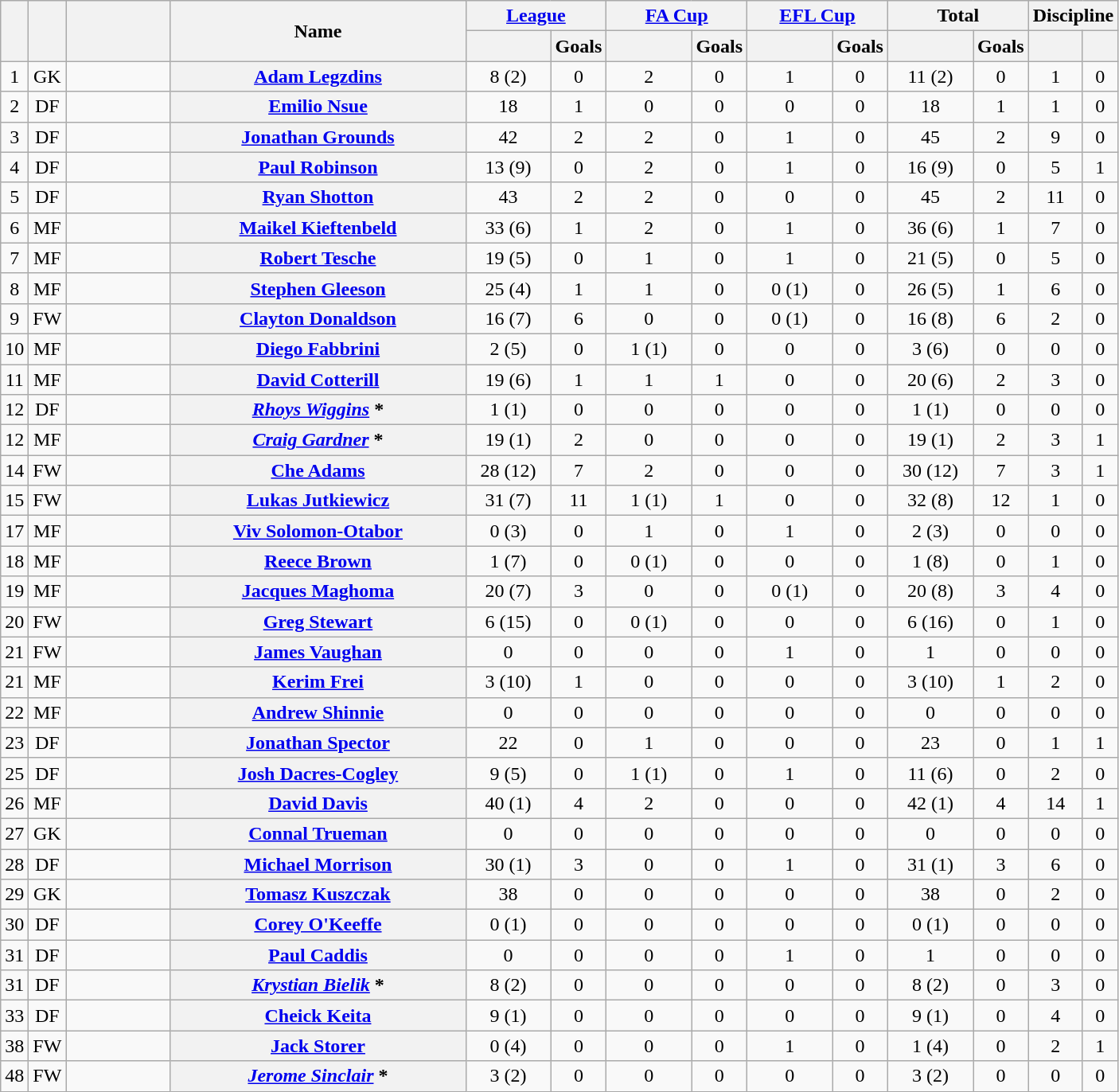<table class="wikitable plainrowheaders" style="text-align:center;">
<tr>
<th rowspan="2" scope="col"></th>
<th rowspan="2" scope="col"></th>
<th rowspan="2" scope="col" style="width:5em;"></th>
<th rowspan="2" scope="col" style="width:15em;">Name</th>
<th colspan=2 width=90><a href='#'>League</a></th>
<th colspan=2 width=90><a href='#'>FA Cup</a></th>
<th colspan=2 width=90><a href='#'>EFL Cup</a></th>
<th colspan="2">Total</th>
<th colspan="2">Discipline</th>
</tr>
<tr>
<th scope="col" style="width:4em;"></th>
<th scope="col">Goals</th>
<th scope="col" style="width:4em;"></th>
<th scope="col">Goals</th>
<th scope="col" style="width:4em;"></th>
<th scope="col">Goals</th>
<th scope="col" style="width:4em;"></th>
<th scope="col">Goals</th>
<th scope="col"></th>
<th scope="col"></th>
</tr>
<tr>
<td>1</td>
<td>GK</td>
<td style=text-align:left></td>
<th scope=row><a href='#'>Adam Legzdins</a></th>
<td>8 (2)</td>
<td>0</td>
<td>2</td>
<td>0</td>
<td>1</td>
<td>0</td>
<td>11 (2)</td>
<td>0</td>
<td>1</td>
<td>0</td>
</tr>
<tr>
<td>2</td>
<td>DF</td>
<td style=text-align:left></td>
<th scope=row><a href='#'>Emilio Nsue</a></th>
<td>18</td>
<td>1</td>
<td>0</td>
<td>0</td>
<td>0</td>
<td>0</td>
<td>18</td>
<td>1</td>
<td>1</td>
<td>0</td>
</tr>
<tr>
<td>3</td>
<td>DF</td>
<td style=text-align:left></td>
<th scope=row><a href='#'>Jonathan Grounds</a></th>
<td>42</td>
<td>2</td>
<td>2</td>
<td>0</td>
<td>1</td>
<td>0</td>
<td>45</td>
<td>2</td>
<td>9</td>
<td>0</td>
</tr>
<tr>
<td>4</td>
<td>DF</td>
<td style=text-align:left></td>
<th scope=row><a href='#'>Paul Robinson</a></th>
<td>13 (9)</td>
<td>0</td>
<td>2</td>
<td>0</td>
<td>1</td>
<td>0</td>
<td>16 (9)</td>
<td>0</td>
<td>5</td>
<td>1</td>
</tr>
<tr>
<td>5</td>
<td>DF</td>
<td style=text-align:left></td>
<th scope=row><a href='#'>Ryan Shotton</a></th>
<td>43</td>
<td>2</td>
<td>2</td>
<td>0</td>
<td>0</td>
<td>0</td>
<td>45</td>
<td>2</td>
<td>11</td>
<td>0</td>
</tr>
<tr>
<td>6</td>
<td>MF</td>
<td style=text-align:left></td>
<th scope=row><a href='#'>Maikel Kieftenbeld</a></th>
<td>33 (6)</td>
<td>1</td>
<td>2</td>
<td>0</td>
<td>1</td>
<td>0</td>
<td>36 (6)</td>
<td>1</td>
<td>7</td>
<td>0</td>
</tr>
<tr>
<td>7</td>
<td>MF</td>
<td style=text-align:left></td>
<th scope=row><a href='#'>Robert Tesche</a></th>
<td>19 (5)</td>
<td>0</td>
<td>1</td>
<td>0</td>
<td>1</td>
<td>0</td>
<td>21 (5)</td>
<td>0</td>
<td>5</td>
<td>0</td>
</tr>
<tr>
<td>8</td>
<td>MF</td>
<td style=text-align:left></td>
<th scope=row><a href='#'>Stephen Gleeson</a></th>
<td>25 (4)</td>
<td>1</td>
<td>1</td>
<td>0</td>
<td>0 (1)</td>
<td>0</td>
<td>26 (5)</td>
<td>1</td>
<td>6</td>
<td>0</td>
</tr>
<tr>
<td>9</td>
<td>FW</td>
<td style=text-align:left></td>
<th scope=row><a href='#'>Clayton Donaldson</a></th>
<td>16 (7)</td>
<td>6</td>
<td>0</td>
<td>0</td>
<td>0 (1)</td>
<td>0</td>
<td>16 (8)</td>
<td>6</td>
<td>2</td>
<td>0</td>
</tr>
<tr>
<td>10</td>
<td>MF</td>
<td style=text-align:left></td>
<th scope=row><a href='#'>Diego Fabbrini</a></th>
<td>2 (5)</td>
<td>0</td>
<td>1 (1)</td>
<td>0</td>
<td>0</td>
<td>0</td>
<td>3 (6)</td>
<td>0</td>
<td>0</td>
<td>0</td>
</tr>
<tr>
<td>11</td>
<td>MF</td>
<td style=text-align:left></td>
<th scope=row><a href='#'>David Cotterill</a></th>
<td>19 (6)</td>
<td>1</td>
<td>1</td>
<td>1</td>
<td>0</td>
<td>0</td>
<td>20 (6)</td>
<td>2</td>
<td>3</td>
<td>0</td>
</tr>
<tr>
<td>12</td>
<td>DF</td>
<td style=text-align:left></td>
<th scope=row><em><a href='#'>Rhoys Wiggins</a></em> * </th>
<td>1 (1)</td>
<td>0</td>
<td>0</td>
<td>0</td>
<td>0</td>
<td>0</td>
<td>1 (1)</td>
<td>0</td>
<td>0</td>
<td>0</td>
</tr>
<tr>
<td>12</td>
<td>MF</td>
<td style=text-align:left></td>
<th scope=row><em><a href='#'>Craig Gardner</a></em> *</th>
<td>19 (1)</td>
<td>2</td>
<td>0</td>
<td>0</td>
<td>0</td>
<td>0</td>
<td>19 (1)</td>
<td>2</td>
<td>3</td>
<td>1</td>
</tr>
<tr>
<td>14</td>
<td>FW</td>
<td style=text-align:left></td>
<th scope=row><a href='#'>Che Adams</a></th>
<td>28 (12)</td>
<td>7</td>
<td>2</td>
<td>0</td>
<td>0</td>
<td>0</td>
<td>30 (12)</td>
<td>7</td>
<td>3</td>
<td>1</td>
</tr>
<tr>
<td>15</td>
<td>FW</td>
<td style=text-align:left></td>
<th scope=row><a href='#'>Lukas Jutkiewicz</a></th>
<td>31 (7)</td>
<td>11</td>
<td>1 (1)</td>
<td>1</td>
<td>0</td>
<td>0</td>
<td>32 (8)</td>
<td>12</td>
<td>1</td>
<td>0</td>
</tr>
<tr>
<td>17</td>
<td>MF</td>
<td style=text-align:left></td>
<th scope=row><a href='#'>Viv Solomon-Otabor</a></th>
<td>0 (3)</td>
<td>0</td>
<td>1</td>
<td>0</td>
<td>1</td>
<td>0</td>
<td>2 (3)</td>
<td>0</td>
<td>0</td>
<td>0</td>
</tr>
<tr>
<td>18</td>
<td>MF</td>
<td style=text-align:left></td>
<th scope=row><a href='#'>Reece Brown</a></th>
<td>1 (7)</td>
<td>0</td>
<td>0 (1)</td>
<td>0</td>
<td>0</td>
<td>0</td>
<td>1 (8)</td>
<td>0</td>
<td>1</td>
<td>0</td>
</tr>
<tr>
<td>19</td>
<td>MF</td>
<td style=text-align:left></td>
<th scope=row><a href='#'>Jacques Maghoma</a></th>
<td>20 (7)</td>
<td>3</td>
<td>0</td>
<td>0</td>
<td>0 (1)</td>
<td>0</td>
<td>20 (8)</td>
<td>3</td>
<td>4</td>
<td>0</td>
</tr>
<tr>
<td>20</td>
<td>FW</td>
<td style=text-align:left></td>
<th scope=row><a href='#'>Greg Stewart</a></th>
<td>6 (15)</td>
<td>0</td>
<td>0 (1)</td>
<td>0</td>
<td>0</td>
<td>0</td>
<td>6 (16)</td>
<td>0</td>
<td>1</td>
<td>0</td>
</tr>
<tr>
<td>21</td>
<td>FW</td>
<td style=text-align:left></td>
<th scope=row><a href='#'>James Vaughan</a> </th>
<td>0</td>
<td>0</td>
<td>0</td>
<td>0</td>
<td>1</td>
<td>0</td>
<td>1</td>
<td>0</td>
<td>0</td>
<td>0</td>
</tr>
<tr>
<td>21</td>
<td>MF</td>
<td style=text-align:left></td>
<th scope=row><a href='#'>Kerim Frei</a></th>
<td>3 (10)</td>
<td>1</td>
<td>0</td>
<td>0</td>
<td>0</td>
<td>0</td>
<td>3 (10)</td>
<td>1</td>
<td>2</td>
<td>0</td>
</tr>
<tr>
<td>22</td>
<td>MF</td>
<td style=text-align:left></td>
<th scope=row><a href='#'>Andrew Shinnie</a></th>
<td>0</td>
<td>0</td>
<td>0</td>
<td>0</td>
<td>0</td>
<td>0</td>
<td>0</td>
<td>0</td>
<td>0</td>
<td>0</td>
</tr>
<tr>
<td>23</td>
<td>DF</td>
<td style=text-align:left></td>
<th scope=row><a href='#'>Jonathan Spector</a> </th>
<td>22</td>
<td>0</td>
<td>1</td>
<td>0</td>
<td>0</td>
<td>0</td>
<td>23</td>
<td>0</td>
<td>1</td>
<td>1</td>
</tr>
<tr>
<td>25</td>
<td>DF</td>
<td style=text-align:left></td>
<th scope=row><a href='#'>Josh Dacres-Cogley</a></th>
<td>9 (5)</td>
<td>0</td>
<td>1 (1)</td>
<td>0</td>
<td>1</td>
<td>0</td>
<td>11 (6)</td>
<td>0</td>
<td>2</td>
<td>0</td>
</tr>
<tr>
<td>26</td>
<td>MF</td>
<td style=text-align:left></td>
<th scope=row><a href='#'>David Davis</a></th>
<td>40 (1)</td>
<td>4</td>
<td>2</td>
<td>0</td>
<td>0</td>
<td>0</td>
<td>42 (1)</td>
<td>4</td>
<td>14</td>
<td>1</td>
</tr>
<tr>
<td>27</td>
<td>GK</td>
<td style=text-align:left></td>
<th scope=row><a href='#'>Connal Trueman</a></th>
<td>0</td>
<td>0</td>
<td>0</td>
<td>0</td>
<td>0</td>
<td>0</td>
<td>0</td>
<td>0</td>
<td>0</td>
<td>0</td>
</tr>
<tr>
<td>28</td>
<td>DF</td>
<td style=text-align:left></td>
<th scope=row><a href='#'>Michael Morrison</a></th>
<td>30 (1)</td>
<td>3</td>
<td>0</td>
<td>0</td>
<td>1</td>
<td>0</td>
<td>31 (1)</td>
<td>3</td>
<td>6</td>
<td>0</td>
</tr>
<tr>
<td>29</td>
<td>GK</td>
<td style=text-align:left></td>
<th scope=row><a href='#'>Tomasz Kuszczak</a></th>
<td>38</td>
<td>0</td>
<td>0</td>
<td>0</td>
<td>0</td>
<td>0</td>
<td>38</td>
<td>0</td>
<td>2</td>
<td>0</td>
</tr>
<tr>
<td>30</td>
<td>DF</td>
<td style=text-align:left></td>
<th scope=row><a href='#'>Corey O'Keeffe</a></th>
<td>0 (1)</td>
<td>0</td>
<td>0</td>
<td>0</td>
<td>0</td>
<td>0</td>
<td>0 (1)</td>
<td>0</td>
<td>0</td>
<td>0</td>
</tr>
<tr>
<td>31</td>
<td>DF</td>
<td style=text-align:left></td>
<th scope=row><a href='#'>Paul Caddis</a> </th>
<td>0</td>
<td>0</td>
<td>0</td>
<td>0</td>
<td>1</td>
<td>0</td>
<td>1</td>
<td>0</td>
<td>0</td>
<td>0</td>
</tr>
<tr>
<td>31</td>
<td>DF</td>
<td style=text-align:left></td>
<th scope=row><em><a href='#'>Krystian Bielik</a></em> *</th>
<td>8 (2)</td>
<td>0</td>
<td>0</td>
<td>0</td>
<td>0</td>
<td>0</td>
<td>8 (2)</td>
<td>0</td>
<td>3</td>
<td>0</td>
</tr>
<tr>
<td>33</td>
<td>DF</td>
<td style=text-align:left></td>
<th scope=row><a href='#'>Cheick Keita</a></th>
<td>9 (1)</td>
<td>0</td>
<td>0</td>
<td>0</td>
<td>0</td>
<td>0</td>
<td>9 (1)</td>
<td>0</td>
<td>4</td>
<td>0</td>
</tr>
<tr>
<td>38</td>
<td>FW</td>
<td style=text-align:left></td>
<th scope=row><a href='#'>Jack Storer</a></th>
<td>0 (4)</td>
<td>0</td>
<td>0</td>
<td>0</td>
<td>1</td>
<td>0</td>
<td>1 (4)</td>
<td>0</td>
<td>2</td>
<td>1</td>
</tr>
<tr>
<td>48</td>
<td>FW</td>
<td style=text-align:left></td>
<th scope=row><em><a href='#'>Jerome Sinclair</a></em> *</th>
<td>3 (2)</td>
<td>0</td>
<td>0</td>
<td>0</td>
<td>0</td>
<td>0</td>
<td>3 (2)</td>
<td>0</td>
<td>0</td>
<td>0</td>
</tr>
</table>
